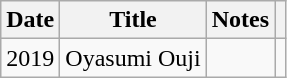<table class="wikitable">
<tr>
<th>Date</th>
<th>Title</th>
<th>Notes</th>
<th></th>
</tr>
<tr>
<td>2019</td>
<td>Oyasumi Ouji</td>
<td></td>
<td></td>
</tr>
</table>
